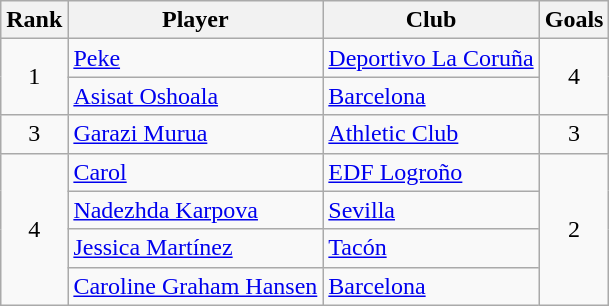<table class="wikitable sortable" style="text-align:center">
<tr>
<th>Rank</th>
<th>Player</th>
<th>Club</th>
<th>Goals</th>
</tr>
<tr>
<td rowspan=2>1</td>
<td align=left> <a href='#'>Peke</a></td>
<td align=left><a href='#'>Deportivo La Coruña</a></td>
<td rowspan=2>4</td>
</tr>
<tr>
<td align=left> <a href='#'>Asisat Oshoala</a></td>
<td align=left><a href='#'>Barcelona</a></td>
</tr>
<tr>
<td>3</td>
<td align=left> <a href='#'>Garazi Murua</a></td>
<td align=left><a href='#'>Athletic Club</a></td>
<td>3</td>
</tr>
<tr>
<td rowspan=4>4</td>
<td align=left> <a href='#'>Carol</a></td>
<td align=left><a href='#'>EDF Logroño</a></td>
<td rowspan=4>2</td>
</tr>
<tr>
<td align=left> <a href='#'>Nadezhda Karpova</a></td>
<td align=left><a href='#'>Sevilla</a></td>
</tr>
<tr>
<td align=left> <a href='#'>Jessica Martínez</a></td>
<td align=left><a href='#'>Tacón</a></td>
</tr>
<tr>
<td align=left> <a href='#'>Caroline Graham Hansen</a></td>
<td align=left><a href='#'>Barcelona</a></td>
</tr>
</table>
